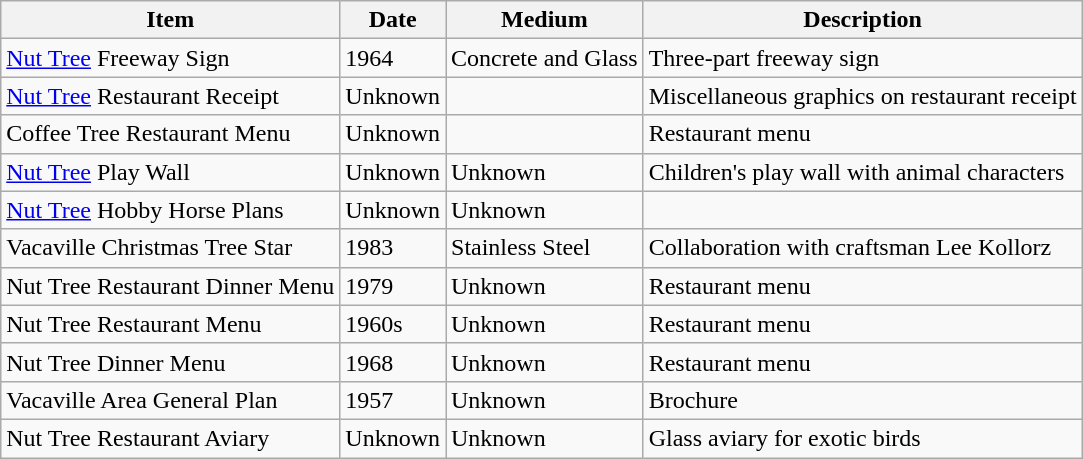<table class="wikitable">
<tr>
<th>Item</th>
<th>Date</th>
<th>Medium</th>
<th>Description</th>
</tr>
<tr>
<td><a href='#'>Nut Tree</a> Freeway Sign</td>
<td>1964</td>
<td>Concrete and Glass</td>
<td>Three-part freeway sign</td>
</tr>
<tr>
<td><a href='#'>Nut Tree</a> Restaurant Receipt</td>
<td>Unknown</td>
<td></td>
<td>Miscellaneous graphics on restaurant receipt</td>
</tr>
<tr>
<td>Coffee Tree Restaurant Menu</td>
<td>Unknown</td>
<td></td>
<td>Restaurant menu</td>
</tr>
<tr>
<td><a href='#'>Nut Tree</a> Play Wall</td>
<td>Unknown</td>
<td>Unknown</td>
<td>Children's play wall with animal characters</td>
</tr>
<tr>
<td><a href='#'>Nut Tree</a> Hobby Horse Plans</td>
<td>Unknown</td>
<td>Unknown</td>
<td></td>
</tr>
<tr>
<td>Vacaville Christmas Tree Star</td>
<td>1983</td>
<td>Stainless Steel</td>
<td>Collaboration with craftsman Lee Kollorz</td>
</tr>
<tr>
<td>Nut Tree Restaurant Dinner Menu</td>
<td>1979</td>
<td>Unknown</td>
<td>Restaurant menu</td>
</tr>
<tr>
<td>Nut Tree Restaurant Menu</td>
<td>1960s</td>
<td>Unknown</td>
<td>Restaurant menu</td>
</tr>
<tr>
<td>Nut Tree Dinner Menu</td>
<td>1968</td>
<td>Unknown</td>
<td>Restaurant menu</td>
</tr>
<tr>
<td>Vacaville Area General Plan</td>
<td>1957</td>
<td>Unknown</td>
<td>Brochure</td>
</tr>
<tr>
<td>Nut Tree Restaurant Aviary</td>
<td>Unknown</td>
<td>Unknown</td>
<td>Glass aviary for exotic birds</td>
</tr>
</table>
